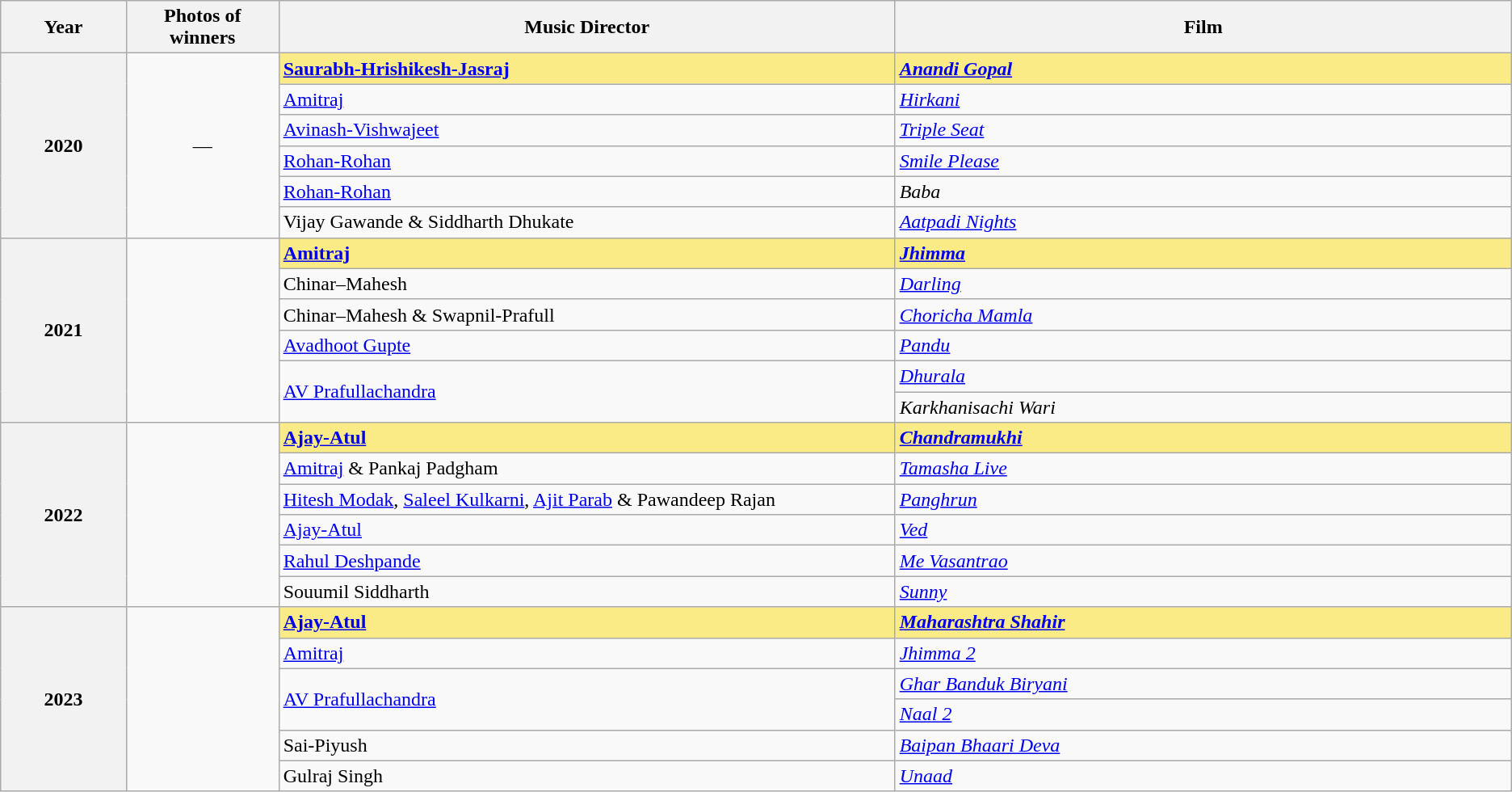<table class="wikitable sortable" style="text-align:left;">
<tr>
<th scope="col" style="width:3%; text-align:center;">Year</th>
<th scope="col" style="width:3%;text-align:center;">Photos of winners</th>
<th scope="col" style="width:15%;text-align:center;">Music Director</th>
<th scope="col" style="width:15%;text-align:center;">Film</th>
</tr>
<tr>
<th scope="row" rowspan=6 style="text-align:center">2020</th>
<td rowspan=6 style="text-align:center">—</td>
<td style="background:#FAEB86;"><strong><a href='#'>Saurabh-Hrishikesh-Jasraj</a></strong> </td>
<td style="background:#FAEB86;"><strong><em><a href='#'>Anandi Gopal</a></em></strong></td>
</tr>
<tr>
<td><a href='#'>Amitraj</a></td>
<td><em><a href='#'>Hirkani</a></em></td>
</tr>
<tr>
<td><a href='#'>Avinash-Vishwajeet</a></td>
<td><em><a href='#'>Triple Seat</a></em></td>
</tr>
<tr>
<td><a href='#'>Rohan-Rohan</a></td>
<td><em><a href='#'>Smile Please</a></em></td>
</tr>
<tr>
<td><a href='#'>Rohan-Rohan</a></td>
<td><em>Baba</em></td>
</tr>
<tr>
<td>Vijay Gawande & Siddharth Dhukate</td>
<td><em><a href='#'>Aatpadi Nights</a></em></td>
</tr>
<tr>
<th scope="row" rowspan=6 style="text-align:center">2021</th>
<td rowspan=6 style="text-align:center"></td>
<td style="background:#FAEB86;"><strong><a href='#'>Amitraj</a></strong>  </td>
<td style="background:#FAEB86;"><strong><em><a href='#'>Jhimma</a></em></strong></td>
</tr>
<tr>
<td>Chinar–Mahesh</td>
<td><em><a href='#'>Darling</a></em></td>
</tr>
<tr>
<td>Chinar–Mahesh & Swapnil-Prafull</td>
<td><em><a href='#'>Choricha Mamla</a></em></td>
</tr>
<tr>
<td><a href='#'>Avadhoot Gupte</a></td>
<td><em><a href='#'>Pandu</a></em></td>
</tr>
<tr>
<td rowspan="2"><a href='#'>AV Prafullachandra</a></td>
<td><em><a href='#'>Dhurala</a></em></td>
</tr>
<tr>
<td><em> Karkhanisachi Wari</em></td>
</tr>
<tr>
<th scope="row" rowspan=6 style="text-align:center">2022</th>
<td rowspan=6 style="text-align:center"></td>
<td style="background:#FAEB86;"><strong><a href='#'>Ajay-Atul</a> </strong> </td>
<td style="background:#FAEB86;"><strong><em><a href='#'>Chandramukhi</a></em></strong></td>
</tr>
<tr>
<td><a href='#'>Amitraj</a> & Pankaj Padgham</td>
<td><em><a href='#'>Tamasha Live</a></em></td>
</tr>
<tr>
<td><a href='#'>Hitesh Modak</a>, <a href='#'>Saleel Kulkarni</a>, <a href='#'>Ajit Parab</a> & Pawandeep Rajan</td>
<td><em><a href='#'>Panghrun</a></em></td>
</tr>
<tr>
<td><a href='#'>Ajay-Atul</a></td>
<td><em><a href='#'>Ved</a></em></td>
</tr>
<tr>
<td><a href='#'>Rahul Deshpande</a></td>
<td><em><a href='#'>Me Vasantrao</a></em></td>
</tr>
<tr>
<td>Souumil Siddharth</td>
<td><em><a href='#'>Sunny</a></em></td>
</tr>
<tr>
<th scope="row" rowspan=6 style="text-align:center">2023</th>
<td rowspan=6 style="text-align:center"></td>
<td style="background:#FAEB86;"><strong><a href='#'>Ajay-Atul</a> </strong> </td>
<td style="background:#FAEB86;"><strong><em><a href='#'>Maharashtra Shahir</a></em></strong></td>
</tr>
<tr>
<td><a href='#'>Amitraj</a></td>
<td><em><a href='#'>Jhimma 2</a></em></td>
</tr>
<tr>
<td rowspan="2"><a href='#'>AV Prafullachandra</a></td>
<td><em><a href='#'>Ghar Banduk Biryani</a></em></td>
</tr>
<tr>
<td><em><a href='#'>Naal 2</a></em></td>
</tr>
<tr>
<td>Sai-Piyush</td>
<td><em><a href='#'>Baipan Bhaari Deva</a></em></td>
</tr>
<tr>
<td>Gulraj Singh</td>
<td><em><a href='#'>Unaad</a></em></td>
</tr>
</table>
